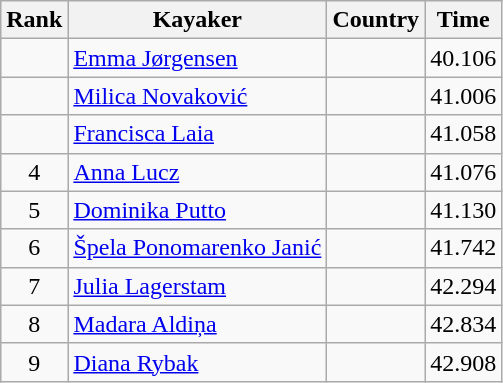<table class="wikitable" style="text-align:center">
<tr>
<th>Rank</th>
<th>Kayaker</th>
<th>Country</th>
<th>Time</th>
</tr>
<tr>
<td></td>
<td align=left><a href='#'>Emma Jørgensen</a></td>
<td align=left></td>
<td>40.106</td>
</tr>
<tr>
<td></td>
<td align=left><a href='#'>Milica Novaković</a></td>
<td align=left></td>
<td>41.006</td>
</tr>
<tr>
<td></td>
<td align=left><a href='#'>Francisca Laia</a></td>
<td align=left></td>
<td>41.058</td>
</tr>
<tr>
<td>4</td>
<td align=left><a href='#'>Anna Lucz</a></td>
<td align=left></td>
<td>41.076</td>
</tr>
<tr>
<td>5</td>
<td align=left><a href='#'>Dominika Putto</a></td>
<td align=left></td>
<td>41.130</td>
</tr>
<tr>
<td>6</td>
<td align=left><a href='#'>Špela Ponomarenko Janić</a></td>
<td align=left></td>
<td>41.742</td>
</tr>
<tr>
<td>7</td>
<td align=left><a href='#'>Julia Lagerstam</a></td>
<td align=left></td>
<td>42.294</td>
</tr>
<tr>
<td>8</td>
<td align=left><a href='#'>Madara Aldiņa</a></td>
<td align=left></td>
<td>42.834</td>
</tr>
<tr>
<td>9</td>
<td align=left><a href='#'>Diana Rybak</a></td>
<td align=left></td>
<td>42.908</td>
</tr>
</table>
